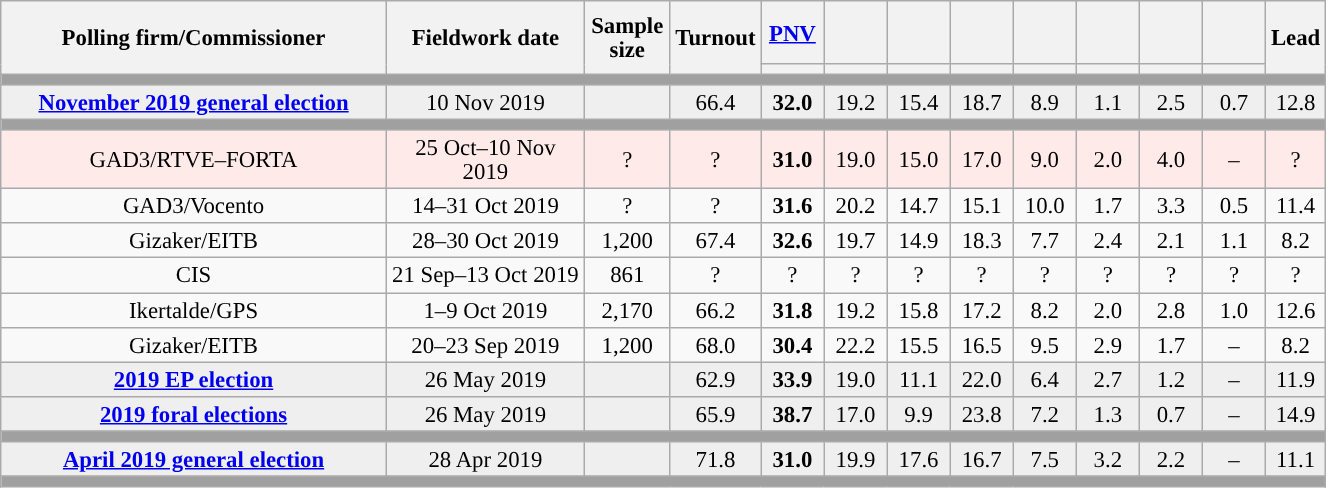<table class="wikitable collapsible collapsed" style="text-align:center; font-size:95%; line-height:16px;">
<tr style="height:42px;">
<th style="width:250px;" rowspan="2">Polling firm/Commissioner</th>
<th style="width:125px;" rowspan="2">Fieldwork date</th>
<th style="width:50px;" rowspan="2">Sample size</th>
<th style="width:45px;" rowspan="2">Turnout</th>
<th style="width:35px;"><a href='#'>PNV</a></th>
<th style="width:35px;"></th>
<th style="width:35px;"></th>
<th style="width:35px;"></th>
<th style="width:35px;"></th>
<th style="width:35px;"></th>
<th style="width:35px;"></th>
<th style="width:35px;"></th>
<th style="width:30px;" rowspan="2">Lead</th>
</tr>
<tr>
<th style="color:inherit;background:"></th>
<th style="color:inherit;background:"></th>
<th style="color:inherit;background:"></th>
<th style="color:inherit;background:"></th>
<th style="color:inherit;background:"></th>
<th style="color:inherit;background:"></th>
<th style="color:inherit;background:"></th>
<th style="color:inherit;background:"></th>
</tr>
<tr>
<td colspan="13" style="background:#A0A0A0"></td>
</tr>
<tr style="background:#EFEFEF;">
<td><strong><a href='#'>November 2019 general election</a></strong></td>
<td>10 Nov 2019</td>
<td></td>
<td>66.4</td>
<td><strong>32.0</strong><br></td>
<td>19.2<br></td>
<td>15.4<br></td>
<td>18.7<br></td>
<td>8.9<br></td>
<td>1.1<br></td>
<td>2.5<br></td>
<td>0.7<br></td>
<td style="background:">12.8</td>
</tr>
<tr>
<td colspan="13" style="background:#A0A0A0"></td>
</tr>
<tr style="background:#FFEAEA;">
<td>GAD3/RTVE–FORTA</td>
<td>25 Oct–10 Nov 2019</td>
<td>?</td>
<td>?</td>
<td><strong>31.0</strong><br></td>
<td>19.0<br></td>
<td>15.0<br></td>
<td>17.0<br></td>
<td>9.0<br></td>
<td>2.0<br></td>
<td>4.0<br></td>
<td>–</td>
<td style="background:">?</td>
</tr>
<tr>
<td>GAD3/Vocento</td>
<td>14–31 Oct 2019</td>
<td>?</td>
<td>?</td>
<td><strong>31.6</strong><br></td>
<td>20.2<br></td>
<td>14.7<br></td>
<td>15.1<br></td>
<td>10.0<br></td>
<td>1.7<br></td>
<td>3.3<br></td>
<td>0.5<br></td>
<td style="background:">11.4</td>
</tr>
<tr>
<td>Gizaker/EITB</td>
<td>28–30 Oct 2019</td>
<td>1,200</td>
<td>67.4</td>
<td><strong>32.6</strong><br></td>
<td>19.7<br></td>
<td>14.9<br></td>
<td>18.3<br></td>
<td>7.7<br></td>
<td>2.4<br></td>
<td>2.1<br></td>
<td>1.1<br></td>
<td style="background:">8.2</td>
</tr>
<tr>
<td>CIS</td>
<td>21 Sep–13 Oct 2019</td>
<td>861</td>
<td>?</td>
<td>?<br></td>
<td>?<br></td>
<td>?<br></td>
<td>?<br></td>
<td>?<br></td>
<td>?<br></td>
<td>?<br></td>
<td>?<br></td>
<td style="background:">?</td>
</tr>
<tr>
<td>Ikertalde/GPS</td>
<td>1–9 Oct 2019</td>
<td>2,170</td>
<td>66.2</td>
<td><strong>31.8</strong><br></td>
<td>19.2<br></td>
<td>15.8<br></td>
<td>17.2<br></td>
<td>8.2<br></td>
<td>2.0<br></td>
<td>2.8<br></td>
<td>1.0<br></td>
<td style="background:">12.6</td>
</tr>
<tr>
<td>Gizaker/EITB</td>
<td>20–23 Sep 2019</td>
<td>1,200</td>
<td>68.0</td>
<td><strong>30.4</strong><br></td>
<td>22.2<br></td>
<td>15.5<br></td>
<td>16.5<br></td>
<td>9.5<br></td>
<td>2.9<br></td>
<td>1.7<br></td>
<td>–</td>
<td style="background:">8.2</td>
</tr>
<tr style="background:#EFEFEF;">
<td><strong><a href='#'>2019 EP election</a></strong></td>
<td>26 May 2019</td>
<td></td>
<td>62.9</td>
<td><strong>33.9</strong><br></td>
<td>19.0<br></td>
<td>11.1<br></td>
<td>22.0<br></td>
<td>6.4<br></td>
<td>2.7<br></td>
<td>1.2<br></td>
<td>–</td>
<td style="background:">11.9</td>
</tr>
<tr style="background:#EFEFEF;">
<td><strong><a href='#'>2019 foral elections</a></strong></td>
<td>26 May 2019</td>
<td></td>
<td>65.9</td>
<td><strong>38.7</strong><br></td>
<td>17.0<br></td>
<td>9.9<br></td>
<td>23.8<br></td>
<td>7.2<br></td>
<td>1.3<br></td>
<td>0.7<br></td>
<td>–</td>
<td style="background:">14.9</td>
</tr>
<tr>
<td colspan="13" style="background:#A0A0A0"></td>
</tr>
<tr style="background:#EFEFEF;">
<td><strong><a href='#'>April 2019 general election</a></strong></td>
<td>28 Apr 2019</td>
<td></td>
<td>71.8</td>
<td><strong>31.0</strong><br></td>
<td>19.9<br></td>
<td>17.6<br></td>
<td>16.7<br></td>
<td>7.5<br></td>
<td>3.2<br></td>
<td>2.2<br></td>
<td>–</td>
<td style="background:">11.1</td>
</tr>
<tr>
<td colspan="13" style="background:#A0A0A0"></td>
</tr>
</table>
